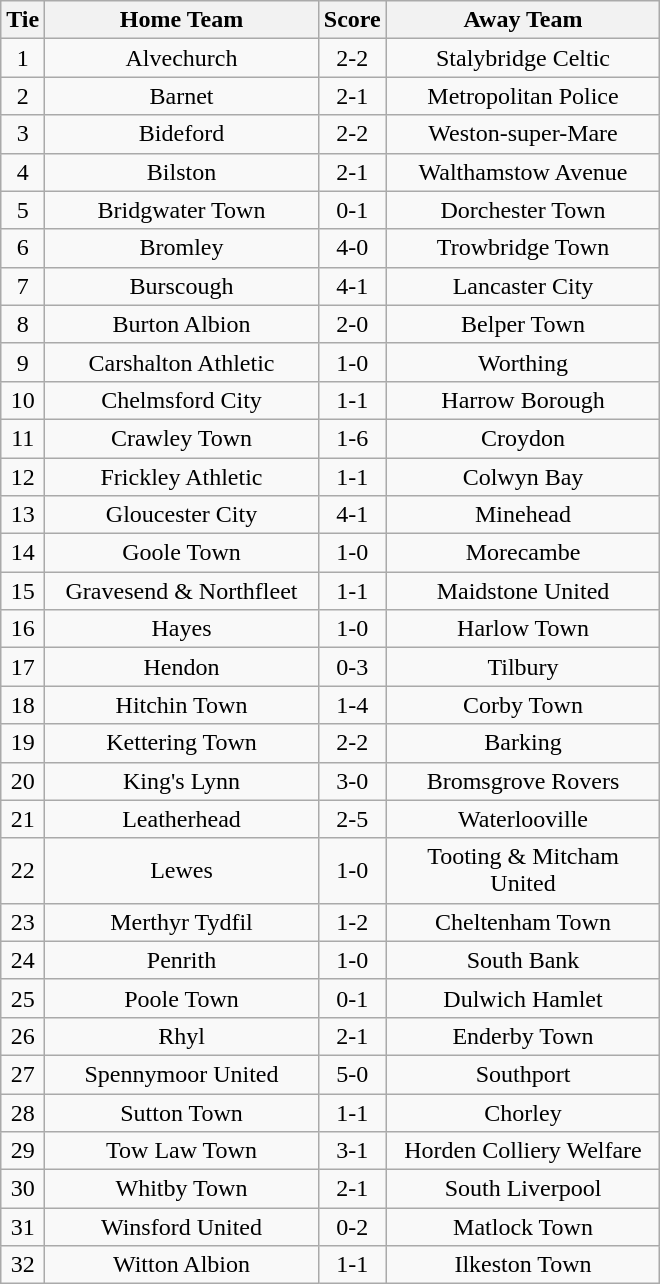<table class="wikitable" style="text-align:center;">
<tr>
<th width=20>Tie</th>
<th width=175>Home Team</th>
<th width=20>Score</th>
<th width=175>Away Team</th>
</tr>
<tr>
<td>1</td>
<td>Alvechurch</td>
<td>2-2</td>
<td>Stalybridge Celtic</td>
</tr>
<tr>
<td>2</td>
<td>Barnet</td>
<td>2-1</td>
<td>Metropolitan Police</td>
</tr>
<tr>
<td>3</td>
<td>Bideford</td>
<td>2-2</td>
<td>Weston-super-Mare</td>
</tr>
<tr>
<td>4</td>
<td>Bilston</td>
<td>2-1</td>
<td>Walthamstow Avenue</td>
</tr>
<tr>
<td>5</td>
<td>Bridgwater Town</td>
<td>0-1</td>
<td>Dorchester Town</td>
</tr>
<tr>
<td>6</td>
<td>Bromley</td>
<td>4-0</td>
<td>Trowbridge Town</td>
</tr>
<tr>
<td>7</td>
<td>Burscough</td>
<td>4-1</td>
<td>Lancaster City</td>
</tr>
<tr>
<td>8</td>
<td>Burton Albion</td>
<td>2-0</td>
<td>Belper Town</td>
</tr>
<tr>
<td>9</td>
<td>Carshalton Athletic</td>
<td>1-0</td>
<td>Worthing</td>
</tr>
<tr>
<td>10</td>
<td>Chelmsford City</td>
<td>1-1</td>
<td>Harrow Borough</td>
</tr>
<tr>
<td>11</td>
<td>Crawley Town</td>
<td>1-6</td>
<td>Croydon</td>
</tr>
<tr>
<td>12</td>
<td>Frickley Athletic</td>
<td>1-1</td>
<td>Colwyn Bay</td>
</tr>
<tr>
<td>13</td>
<td>Gloucester City</td>
<td>4-1</td>
<td>Minehead</td>
</tr>
<tr>
<td>14</td>
<td>Goole Town</td>
<td>1-0</td>
<td>Morecambe</td>
</tr>
<tr>
<td>15</td>
<td>Gravesend & Northfleet</td>
<td>1-1</td>
<td>Maidstone United</td>
</tr>
<tr>
<td>16</td>
<td>Hayes</td>
<td>1-0</td>
<td>Harlow Town</td>
</tr>
<tr>
<td>17</td>
<td>Hendon</td>
<td>0-3</td>
<td>Tilbury</td>
</tr>
<tr>
<td>18</td>
<td>Hitchin Town</td>
<td>1-4</td>
<td>Corby Town</td>
</tr>
<tr>
<td>19</td>
<td>Kettering Town</td>
<td>2-2</td>
<td>Barking</td>
</tr>
<tr>
<td>20</td>
<td>King's Lynn</td>
<td>3-0</td>
<td>Bromsgrove Rovers</td>
</tr>
<tr>
<td>21</td>
<td>Leatherhead</td>
<td>2-5</td>
<td>Waterlooville</td>
</tr>
<tr>
<td>22</td>
<td>Lewes</td>
<td>1-0</td>
<td>Tooting & Mitcham United</td>
</tr>
<tr>
<td>23</td>
<td>Merthyr Tydfil</td>
<td>1-2</td>
<td>Cheltenham Town</td>
</tr>
<tr>
<td>24</td>
<td>Penrith</td>
<td>1-0</td>
<td>South Bank</td>
</tr>
<tr>
<td>25</td>
<td>Poole Town</td>
<td>0-1</td>
<td>Dulwich Hamlet</td>
</tr>
<tr>
<td>26</td>
<td>Rhyl</td>
<td>2-1</td>
<td>Enderby Town</td>
</tr>
<tr>
<td>27</td>
<td>Spennymoor United</td>
<td>5-0</td>
<td>Southport</td>
</tr>
<tr>
<td>28</td>
<td>Sutton Town</td>
<td>1-1</td>
<td>Chorley</td>
</tr>
<tr>
<td>29</td>
<td>Tow Law Town</td>
<td>3-1</td>
<td>Horden Colliery Welfare</td>
</tr>
<tr>
<td>30</td>
<td>Whitby Town</td>
<td>2-1</td>
<td>South Liverpool</td>
</tr>
<tr>
<td>31</td>
<td>Winsford United</td>
<td>0-2</td>
<td>Matlock Town</td>
</tr>
<tr>
<td>32</td>
<td>Witton Albion</td>
<td>1-1</td>
<td>Ilkeston Town</td>
</tr>
</table>
